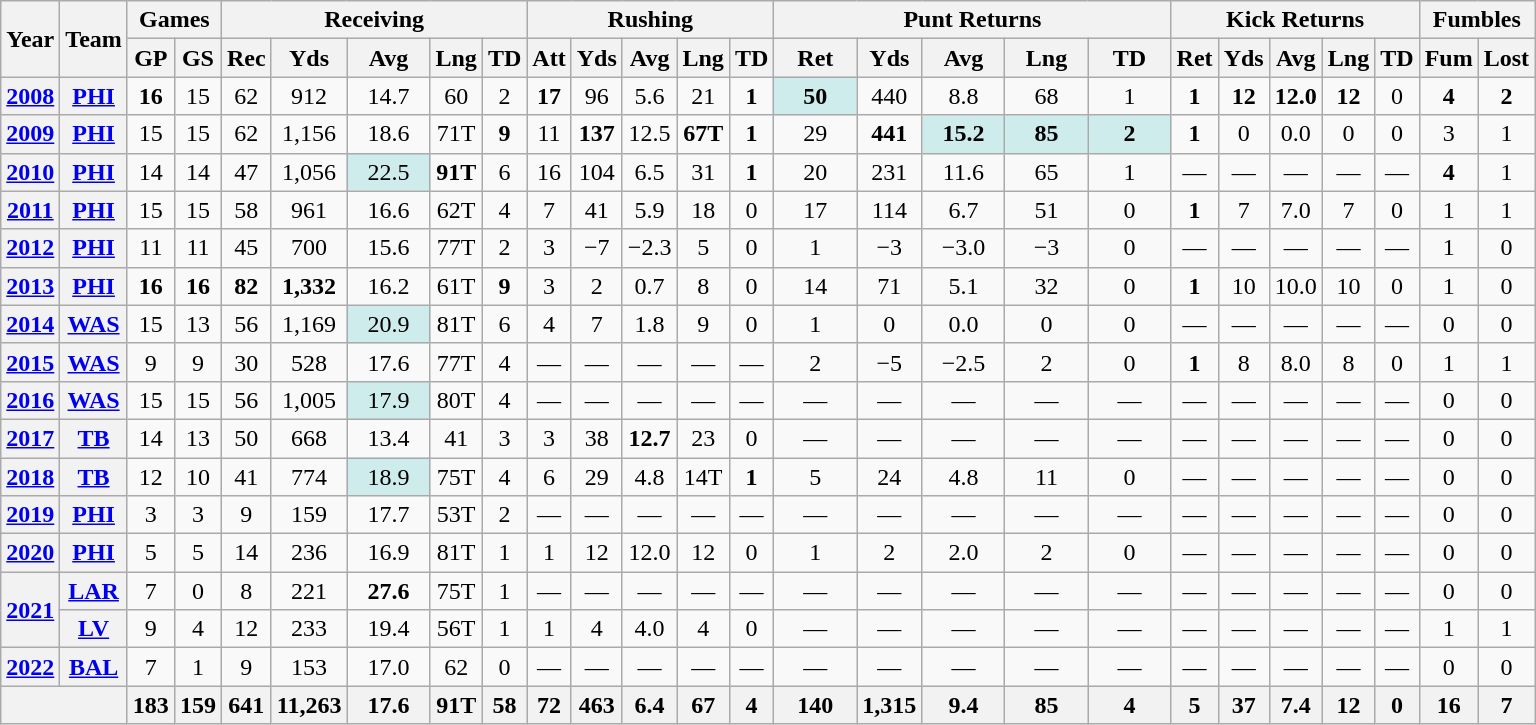<table class="wikitable" style="text-align: center;">
<tr>
<th rowspan="2">Year</th>
<th rowspan="2">Team</th>
<th colspan="2">Games</th>
<th colspan="5">Receiving</th>
<th colspan="5">Rushing</th>
<th colspan="5">Punt Returns</th>
<th colspan="5">Kick Returns</th>
<th colspan="2">Fumbles</th>
</tr>
<tr>
<th>GP</th>
<th>GS</th>
<th>Rec</th>
<th>Yds</th>
<th>Avg</th>
<th>Lng</th>
<th>TD</th>
<th>Att</th>
<th>Yds</th>
<th>Avg</th>
<th>Lng</th>
<th>TD</th>
<th>Ret</th>
<th>Yds</th>
<th>Avg</th>
<th>Lng</th>
<th>TD</th>
<th>Ret</th>
<th>Yds</th>
<th>Avg</th>
<th>Lng</th>
<th>TD</th>
<th>Fum</th>
<th>Lost</th>
</tr>
<tr>
<th><a href='#'>2008</a></th>
<th><a href='#'>PHI</a></th>
<td><strong>16</strong></td>
<td>15</td>
<td>62</td>
<td>912</td>
<td>14.7</td>
<td>60</td>
<td>2</td>
<td><strong>17</strong></td>
<td>96</td>
<td>5.6</td>
<td>21</td>
<td><strong>1</strong></td>
<td style="background:#cfecec; width:3em;"><strong>50</strong></td>
<td>440</td>
<td>8.8</td>
<td>68</td>
<td>1</td>
<td><strong>1</strong></td>
<td><strong>12</strong></td>
<td><strong>12.0</strong></td>
<td><strong>12</strong></td>
<td>0</td>
<td><strong>4</strong></td>
<td><strong>2</strong></td>
</tr>
<tr>
<th><a href='#'>2009</a></th>
<th><a href='#'>PHI</a></th>
<td>15</td>
<td>15</td>
<td>62</td>
<td>1,156</td>
<td>18.6</td>
<td>71T</td>
<td><strong>9</strong></td>
<td>11</td>
<td><strong>137</strong></td>
<td>12.5</td>
<td><strong>67T</strong></td>
<td><strong>1</strong></td>
<td>29</td>
<td><strong>441</strong></td>
<td style="background:#cfecec; width:3em;"><strong>15.2</strong></td>
<td style="background:#cfecec; width:3em;"><strong>85</strong></td>
<td style="background:#cfecec; width:3em;"><strong>2</strong></td>
<td><strong>1</strong></td>
<td>0</td>
<td>0.0</td>
<td>0</td>
<td>0</td>
<td>3</td>
<td>1</td>
</tr>
<tr>
<th><a href='#'>2010</a></th>
<th><a href='#'>PHI</a></th>
<td>14</td>
<td>14</td>
<td>47</td>
<td>1,056</td>
<td style="background:#cfecec; width:3em;">22.5</td>
<td><strong>91T</strong></td>
<td>6</td>
<td>16</td>
<td>104</td>
<td>6.5</td>
<td>31</td>
<td><strong>1</strong></td>
<td>20</td>
<td>231</td>
<td>11.6</td>
<td>65</td>
<td>1</td>
<td>—</td>
<td>—</td>
<td>—</td>
<td>—</td>
<td>—</td>
<td><strong>4</strong></td>
<td>1</td>
</tr>
<tr>
<th><a href='#'>2011</a></th>
<th><a href='#'>PHI</a></th>
<td>15</td>
<td>15</td>
<td>58</td>
<td>961</td>
<td>16.6</td>
<td>62T</td>
<td>4</td>
<td>7</td>
<td>41</td>
<td>5.9</td>
<td>18</td>
<td>0</td>
<td>17</td>
<td>114</td>
<td>6.7</td>
<td>51</td>
<td>0</td>
<td><strong>1</strong></td>
<td>7</td>
<td>7.0</td>
<td>7</td>
<td>0</td>
<td>1</td>
<td>1</td>
</tr>
<tr>
<th><a href='#'>2012</a></th>
<th><a href='#'>PHI</a></th>
<td>11</td>
<td>11</td>
<td>45</td>
<td>700</td>
<td>15.6</td>
<td>77T</td>
<td>2</td>
<td>3</td>
<td>−7</td>
<td>−2.3</td>
<td>5</td>
<td>0</td>
<td>1</td>
<td>−3</td>
<td>−3.0</td>
<td>−3</td>
<td>0</td>
<td>—</td>
<td>—</td>
<td>—</td>
<td>—</td>
<td>—</td>
<td>1</td>
<td>0</td>
</tr>
<tr>
<th><a href='#'>2013</a></th>
<th><a href='#'>PHI</a></th>
<td><strong>16</strong></td>
<td><strong>16</strong></td>
<td><strong>82</strong></td>
<td><strong>1,332</strong></td>
<td>16.2</td>
<td>61T</td>
<td><strong>9</strong></td>
<td>3</td>
<td>2</td>
<td>0.7</td>
<td>8</td>
<td>0</td>
<td>14</td>
<td>71</td>
<td>5.1</td>
<td>32</td>
<td>0</td>
<td><strong>1</strong></td>
<td>10</td>
<td>10.0</td>
<td>10</td>
<td>0</td>
<td>1</td>
<td>0</td>
</tr>
<tr>
<th><a href='#'>2014</a></th>
<th><a href='#'>WAS</a></th>
<td>15</td>
<td>13</td>
<td>56</td>
<td>1,169</td>
<td style="background:#cfecec; width:3em;">20.9</td>
<td>81T</td>
<td>6</td>
<td>4</td>
<td>7</td>
<td>1.8</td>
<td>9</td>
<td>0</td>
<td>1</td>
<td>0</td>
<td>0.0</td>
<td>0</td>
<td>0</td>
<td>—</td>
<td>—</td>
<td>—</td>
<td>—</td>
<td>—</td>
<td>0</td>
<td>0</td>
</tr>
<tr>
<th><a href='#'>2015</a></th>
<th><a href='#'>WAS</a></th>
<td>9</td>
<td>9</td>
<td>30</td>
<td>528</td>
<td>17.6</td>
<td>77T</td>
<td>4</td>
<td>—</td>
<td>—</td>
<td>—</td>
<td>—</td>
<td>—</td>
<td>2</td>
<td>−5</td>
<td>−2.5</td>
<td>2</td>
<td>0</td>
<td><strong>1</strong></td>
<td>8</td>
<td>8.0</td>
<td>8</td>
<td>0</td>
<td>1</td>
<td>1</td>
</tr>
<tr>
<th><a href='#'>2016</a></th>
<th><a href='#'>WAS</a></th>
<td>15</td>
<td>15</td>
<td>56</td>
<td>1,005</td>
<td style="background:#cfecec; width:3em;">17.9</td>
<td>80T</td>
<td>4</td>
<td>—</td>
<td>—</td>
<td>—</td>
<td>—</td>
<td>—</td>
<td>—</td>
<td>—</td>
<td>—</td>
<td>—</td>
<td>—</td>
<td>—</td>
<td>—</td>
<td>—</td>
<td>—</td>
<td>—</td>
<td>0</td>
<td>0</td>
</tr>
<tr>
<th><a href='#'>2017</a></th>
<th><a href='#'>TB</a></th>
<td>14</td>
<td>13</td>
<td>50</td>
<td>668</td>
<td>13.4</td>
<td>41</td>
<td>3</td>
<td>3</td>
<td>38</td>
<td><strong>12.7</strong></td>
<td>23</td>
<td>0</td>
<td>—</td>
<td>—</td>
<td>—</td>
<td>—</td>
<td>—</td>
<td>—</td>
<td>—</td>
<td>—</td>
<td>—</td>
<td>—</td>
<td>0</td>
<td>0</td>
</tr>
<tr>
<th><a href='#'>2018</a></th>
<th><a href='#'>TB</a></th>
<td>12</td>
<td>10</td>
<td>41</td>
<td>774</td>
<td style="background:#cfecec; width:3em;">18.9</td>
<td>75T</td>
<td>4</td>
<td>6</td>
<td>29</td>
<td>4.8</td>
<td>14T</td>
<td><strong>1</strong></td>
<td>5</td>
<td>24</td>
<td>4.8</td>
<td>11</td>
<td>0</td>
<td>—</td>
<td>—</td>
<td>—</td>
<td>—</td>
<td>—</td>
<td>0</td>
<td>0</td>
</tr>
<tr>
<th><a href='#'>2019</a></th>
<th><a href='#'>PHI</a></th>
<td>3</td>
<td>3</td>
<td>9</td>
<td>159</td>
<td>17.7</td>
<td>53T</td>
<td>2</td>
<td>—</td>
<td>—</td>
<td>—</td>
<td>—</td>
<td>—</td>
<td>—</td>
<td>—</td>
<td>—</td>
<td>—</td>
<td>—</td>
<td>—</td>
<td>—</td>
<td>—</td>
<td>—</td>
<td>—</td>
<td>0</td>
<td>0</td>
</tr>
<tr>
<th><a href='#'>2020</a></th>
<th><a href='#'>PHI</a></th>
<td>5</td>
<td>5</td>
<td>14</td>
<td>236</td>
<td>16.9</td>
<td>81T</td>
<td>1</td>
<td>1</td>
<td>12</td>
<td>12.0</td>
<td>12</td>
<td>0</td>
<td>1</td>
<td>2</td>
<td>2.0</td>
<td>2</td>
<td>0</td>
<td>—</td>
<td>—</td>
<td>—</td>
<td>—</td>
<td>—</td>
<td>0</td>
<td>0</td>
</tr>
<tr>
<th rowspan="2"><a href='#'>2021</a></th>
<th><a href='#'>LAR</a></th>
<td>7</td>
<td>0</td>
<td>8</td>
<td>221</td>
<td><strong>27.6</strong></td>
<td>75T</td>
<td>1</td>
<td>—</td>
<td>—</td>
<td>—</td>
<td>—</td>
<td>—</td>
<td>—</td>
<td>—</td>
<td>—</td>
<td>—</td>
<td>—</td>
<td>—</td>
<td>—</td>
<td>—</td>
<td>—</td>
<td>—</td>
<td>0</td>
<td>0</td>
</tr>
<tr>
<th><a href='#'>LV</a></th>
<td>9</td>
<td>4</td>
<td>12</td>
<td>233</td>
<td>19.4</td>
<td>56T</td>
<td>1</td>
<td>1</td>
<td>4</td>
<td>4.0</td>
<td>4</td>
<td>0</td>
<td>—</td>
<td>—</td>
<td>—</td>
<td>—</td>
<td>—</td>
<td>—</td>
<td>—</td>
<td>—</td>
<td>—</td>
<td>—</td>
<td>1</td>
<td>1</td>
</tr>
<tr>
<th><a href='#'>2022</a></th>
<th><a href='#'>BAL</a></th>
<td>7</td>
<td>1</td>
<td>9</td>
<td>153</td>
<td>17.0</td>
<td>62</td>
<td>0</td>
<td>—</td>
<td>—</td>
<td>—</td>
<td>—</td>
<td>—</td>
<td>—</td>
<td>—</td>
<td>—</td>
<td>—</td>
<td>—</td>
<td>—</td>
<td>—</td>
<td>—</td>
<td>—</td>
<td>—</td>
<td>0</td>
<td>0</td>
</tr>
<tr>
<th colspan="2"></th>
<th>183</th>
<th>159</th>
<th>641</th>
<th>11,263</th>
<th>17.6</th>
<th>91T</th>
<th>58</th>
<th>72</th>
<th>463</th>
<th>6.4</th>
<th>67</th>
<th>4</th>
<th>140</th>
<th>1,315</th>
<th>9.4</th>
<th>85</th>
<th>4</th>
<th>5</th>
<th>37</th>
<th>7.4</th>
<th>12</th>
<th>0</th>
<th>16</th>
<th>7</th>
</tr>
</table>
